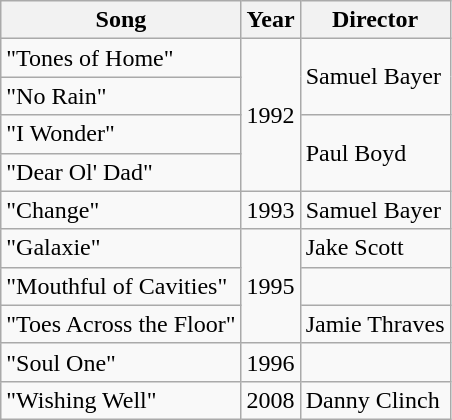<table class="wikitable plainrowheaders">
<tr>
<th>Song</th>
<th>Year</th>
<th>Director</th>
</tr>
<tr>
<td>"Tones of Home"</td>
<td rowspan=4>1992</td>
<td rowspan=2>Samuel Bayer</td>
</tr>
<tr>
<td>"No Rain"</td>
</tr>
<tr>
<td>"I Wonder"</td>
<td rowspan=2>Paul Boyd</td>
</tr>
<tr>
<td>"Dear Ol' Dad"</td>
</tr>
<tr>
<td>"Change"</td>
<td>1993</td>
<td>Samuel Bayer</td>
</tr>
<tr>
<td>"Galaxie"</td>
<td rowspan=3>1995</td>
<td>Jake Scott</td>
</tr>
<tr>
<td>"Mouthful of Cavities"</td>
<td></td>
</tr>
<tr>
<td>"Toes Across the Floor"</td>
<td>Jamie Thraves</td>
</tr>
<tr>
<td>"Soul One"</td>
<td>1996</td>
<td></td>
</tr>
<tr>
<td>"Wishing Well"</td>
<td>2008</td>
<td>Danny Clinch</td>
</tr>
</table>
